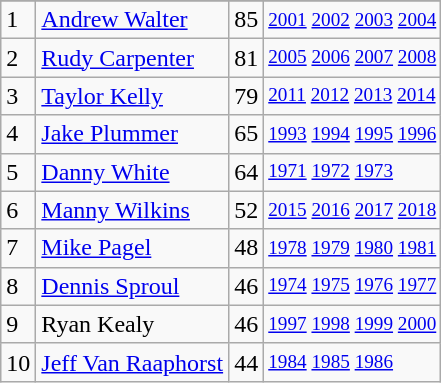<table class="wikitable">
<tr>
</tr>
<tr>
<td>1</td>
<td><a href='#'>Andrew Walter</a></td>
<td>85</td>
<td style="font-size:80%;"><a href='#'>2001</a> <a href='#'>2002</a> <a href='#'>2003</a> <a href='#'>2004</a></td>
</tr>
<tr>
<td>2</td>
<td><a href='#'>Rudy Carpenter</a></td>
<td>81</td>
<td style="font-size:80%;"><a href='#'>2005</a> <a href='#'>2006</a> <a href='#'>2007</a> <a href='#'>2008</a></td>
</tr>
<tr>
<td>3</td>
<td><a href='#'>Taylor Kelly</a></td>
<td>79</td>
<td style="font-size:80%;"><a href='#'>2011</a> <a href='#'>2012</a> <a href='#'>2013</a> <a href='#'>2014</a></td>
</tr>
<tr>
<td>4</td>
<td><a href='#'>Jake Plummer</a></td>
<td>65</td>
<td style="font-size:80%;"><a href='#'>1993</a> <a href='#'>1994</a> <a href='#'>1995</a> <a href='#'>1996</a></td>
</tr>
<tr>
<td>5</td>
<td><a href='#'>Danny White</a></td>
<td>64</td>
<td style="font-size:80%;"><a href='#'>1971</a> <a href='#'>1972</a> <a href='#'>1973</a></td>
</tr>
<tr>
<td>6</td>
<td><a href='#'>Manny Wilkins</a></td>
<td>52</td>
<td style="font-size:80%;"><a href='#'>2015</a> <a href='#'>2016</a> <a href='#'>2017</a> <a href='#'>2018</a></td>
</tr>
<tr>
<td>7</td>
<td><a href='#'>Mike Pagel</a></td>
<td>48</td>
<td style="font-size:80%;"><a href='#'>1978</a> <a href='#'>1979</a> <a href='#'>1980</a> <a href='#'>1981</a></td>
</tr>
<tr>
<td>8</td>
<td><a href='#'>Dennis Sproul</a></td>
<td>46</td>
<td style="font-size:80%;"><a href='#'>1974</a> <a href='#'>1975</a> <a href='#'>1976</a> <a href='#'>1977</a></td>
</tr>
<tr>
<td>9</td>
<td>Ryan Kealy</td>
<td>46</td>
<td style="font-size:80%;"><a href='#'>1997</a> <a href='#'>1998</a> <a href='#'>1999</a> <a href='#'>2000</a></td>
</tr>
<tr>
<td>10</td>
<td><a href='#'>Jeff Van Raaphorst</a></td>
<td>44</td>
<td style="font-size:80%;"><a href='#'>1984</a> <a href='#'>1985</a> <a href='#'>1986</a></td>
</tr>
</table>
